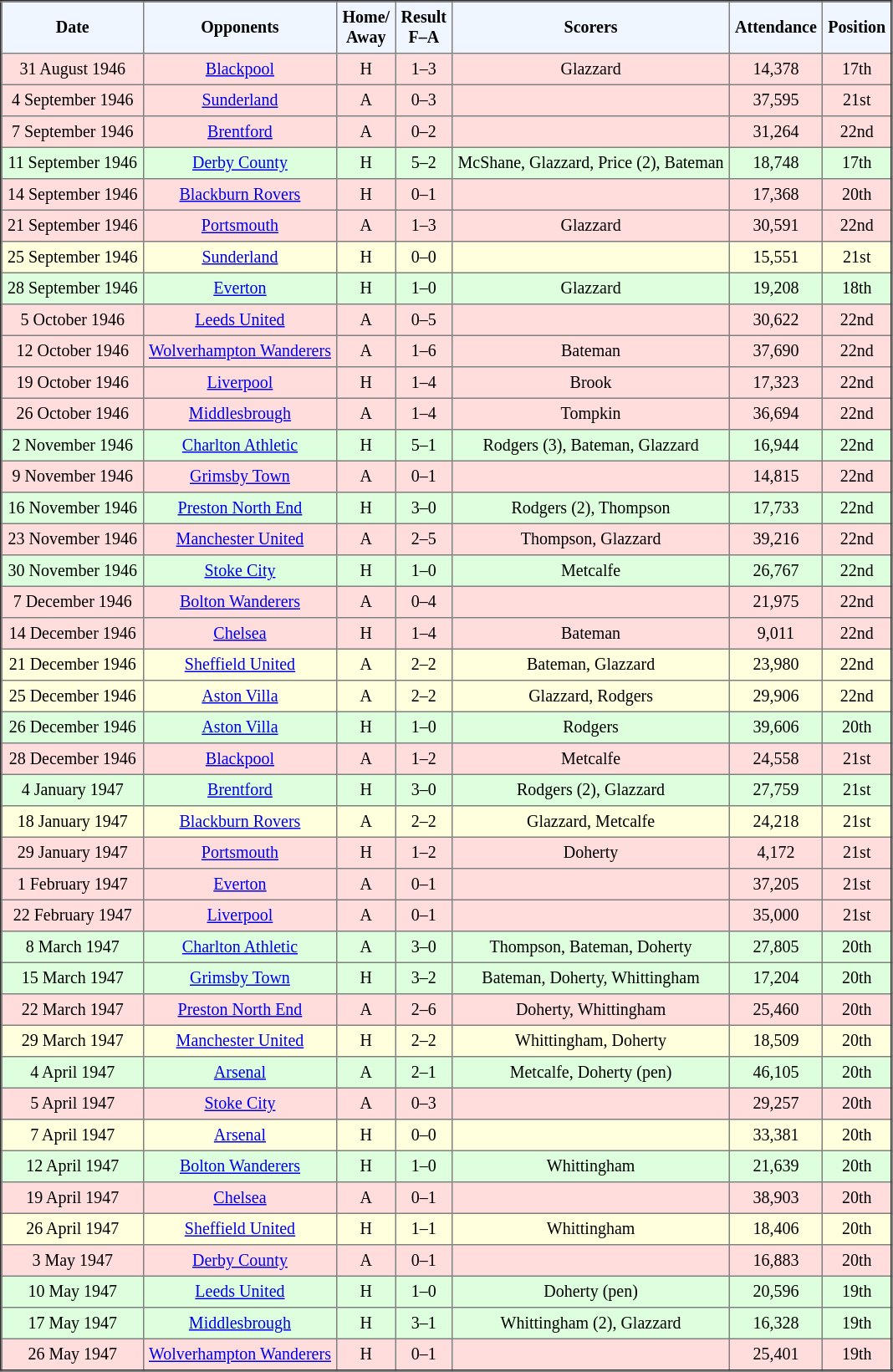<table border="2" cellpadding="4" style="border-collapse:collapse; text-align:center; font-size:smaller;">
<tr style="background:#f0f6ff;">
<th><strong>Date</strong></th>
<th><strong>Opponents</strong></th>
<th><strong>Home/<br>Away</strong></th>
<th><strong>Result<br>F–A</strong></th>
<th><strong>Scorers</strong></th>
<th><strong>Attendance</strong></th>
<th><strong>Position</strong></th>
</tr>
<tr bgcolor="#ffdddd">
<td>31 August 1946</td>
<td><a href='#'>Blackpool</a></td>
<td>H</td>
<td>1–3</td>
<td>Glazzard</td>
<td>14,378</td>
<td>17th</td>
</tr>
<tr bgcolor="#ffdddd">
<td>4 September 1946</td>
<td><a href='#'>Sunderland</a></td>
<td>A</td>
<td>0–3</td>
<td></td>
<td>37,595</td>
<td>21st</td>
</tr>
<tr bgcolor="#ffdddd">
<td>7 September 1946</td>
<td><a href='#'>Brentford</a></td>
<td>A</td>
<td>0–2</td>
<td></td>
<td>31,264</td>
<td>22nd</td>
</tr>
<tr bgcolor="#ddffdd">
<td>11 September 1946</td>
<td><a href='#'>Derby County</a></td>
<td>H</td>
<td>5–2</td>
<td>McShane, Glazzard, Price (2), Bateman</td>
<td>18,748</td>
<td>17th</td>
</tr>
<tr bgcolor="#ffdddd">
<td>14 September 1946</td>
<td><a href='#'>Blackburn Rovers</a></td>
<td>H</td>
<td>0–1</td>
<td></td>
<td>17,368</td>
<td>20th</td>
</tr>
<tr bgcolor="#ffdddd">
<td>21 September 1946</td>
<td><a href='#'>Portsmouth</a></td>
<td>A</td>
<td>1–3</td>
<td>Glazzard</td>
<td>30,591</td>
<td>22nd</td>
</tr>
<tr bgcolor="#ffffdd">
<td>25 September 1946</td>
<td><a href='#'>Sunderland</a></td>
<td>H</td>
<td>0–0</td>
<td></td>
<td>15,551</td>
<td>21st</td>
</tr>
<tr bgcolor="#ddffdd">
<td>28 September 1946</td>
<td><a href='#'>Everton</a></td>
<td>H</td>
<td>1–0</td>
<td>Glazzard</td>
<td>19,208</td>
<td>18th</td>
</tr>
<tr bgcolor="#ffdddd">
<td>5 October 1946</td>
<td><a href='#'>Leeds United</a></td>
<td>A</td>
<td>0–5</td>
<td></td>
<td>30,622</td>
<td>22nd</td>
</tr>
<tr bgcolor="#ffdddd">
<td>12 October 1946</td>
<td><a href='#'>Wolverhampton Wanderers</a></td>
<td>A</td>
<td>1–6</td>
<td>Bateman</td>
<td>37,690</td>
<td>22nd</td>
</tr>
<tr bgcolor="#ffdddd">
<td>19 October 1946</td>
<td><a href='#'>Liverpool</a></td>
<td>H</td>
<td>1–4</td>
<td>Brook</td>
<td>17,323</td>
<td>22nd</td>
</tr>
<tr bgcolor="#ffdddd">
<td>26 October 1946</td>
<td><a href='#'>Middlesbrough</a></td>
<td>A</td>
<td>1–4</td>
<td>Tompkin</td>
<td>36,694</td>
<td>22nd</td>
</tr>
<tr bgcolor="#ddffdd">
<td>2 November 1946</td>
<td><a href='#'>Charlton Athletic</a></td>
<td>H</td>
<td>5–1</td>
<td>Rodgers (3), Bateman, Glazzard</td>
<td>16,944</td>
<td>22nd</td>
</tr>
<tr bgcolor="#ffdddd">
<td>9 November 1946</td>
<td><a href='#'>Grimsby Town</a></td>
<td>A</td>
<td>0–1</td>
<td></td>
<td>14,815</td>
<td>22nd</td>
</tr>
<tr bgcolor="#ddffdd">
<td>16 November 1946</td>
<td><a href='#'>Preston North End</a></td>
<td>H</td>
<td>3–0</td>
<td>Rodgers (2), Thompson</td>
<td>17,733</td>
<td>22nd</td>
</tr>
<tr bgcolor="#ffdddd">
<td>23 November 1946</td>
<td><a href='#'>Manchester United</a></td>
<td>A</td>
<td>2–5</td>
<td>Thompson, Glazzard</td>
<td>39,216</td>
<td>22nd</td>
</tr>
<tr bgcolor="#ddffdd">
<td>30 November 1946</td>
<td><a href='#'>Stoke City</a></td>
<td>H</td>
<td>1–0</td>
<td>Metcalfe</td>
<td>26,767</td>
<td>22nd</td>
</tr>
<tr bgcolor="#ffdddd">
<td>7 December 1946</td>
<td><a href='#'>Bolton Wanderers</a></td>
<td>A</td>
<td>0–4</td>
<td></td>
<td>21,975</td>
<td>22nd</td>
</tr>
<tr bgcolor="#ffdddd">
<td>14 December 1946</td>
<td><a href='#'>Chelsea</a></td>
<td>H</td>
<td>1–4</td>
<td>Bateman</td>
<td>9,011</td>
<td>22nd</td>
</tr>
<tr bgcolor="#ffffdd">
<td>21 December 1946</td>
<td><a href='#'>Sheffield United</a></td>
<td>A</td>
<td>2–2</td>
<td>Bateman, Glazzard</td>
<td>23,980</td>
<td>22nd</td>
</tr>
<tr bgcolor="#ffffdd">
<td>25 December 1946</td>
<td><a href='#'>Aston Villa</a></td>
<td>A</td>
<td>2–2</td>
<td>Glazzard, Rodgers</td>
<td>29,906</td>
<td>22nd</td>
</tr>
<tr bgcolor="#ddffdd">
<td>26 December 1946</td>
<td><a href='#'>Aston Villa</a></td>
<td>H</td>
<td>1–0</td>
<td>Rodgers</td>
<td>39,606</td>
<td>20th</td>
</tr>
<tr bgcolor="#ffdddd">
<td>28 December 1946</td>
<td><a href='#'>Blackpool</a></td>
<td>A</td>
<td>1–2</td>
<td>Metcalfe</td>
<td>24,558</td>
<td>21st</td>
</tr>
<tr bgcolor="#ddffdd">
<td>4 January 1947</td>
<td><a href='#'>Brentford</a></td>
<td>H</td>
<td>3–0</td>
<td>Rodgers (2), Glazzard</td>
<td>27,759</td>
<td>21st</td>
</tr>
<tr bgcolor="#ffffdd">
<td>18 January 1947</td>
<td><a href='#'>Blackburn Rovers</a></td>
<td>A</td>
<td>2–2</td>
<td>Glazzard, Metcalfe</td>
<td>24,218</td>
<td>21st</td>
</tr>
<tr bgcolor="#ffdddd">
<td>29 January 1947</td>
<td><a href='#'>Portsmouth</a></td>
<td>H</td>
<td>1–2</td>
<td>Doherty</td>
<td>4,172</td>
<td>21st</td>
</tr>
<tr bgcolor="#ffdddd">
<td>1 February 1947</td>
<td><a href='#'>Everton</a></td>
<td>A</td>
<td>0–1</td>
<td></td>
<td>37,205</td>
<td>21st</td>
</tr>
<tr bgcolor="#ffdddd">
<td>22 February 1947</td>
<td><a href='#'>Liverpool</a></td>
<td>A</td>
<td>0–1</td>
<td></td>
<td>35,000</td>
<td>21st</td>
</tr>
<tr bgcolor="#ddffdd">
<td>8 March 1947</td>
<td><a href='#'>Charlton Athletic</a></td>
<td>A</td>
<td>3–0</td>
<td>Thompson, Bateman, Doherty</td>
<td>27,805</td>
<td>20th</td>
</tr>
<tr bgcolor="#ddffdd">
<td>15 March 1947</td>
<td><a href='#'>Grimsby Town</a></td>
<td>H</td>
<td>3–2</td>
<td>Bateman, Doherty, Whittingham</td>
<td>17,204</td>
<td>20th</td>
</tr>
<tr bgcolor="#ffdddd">
<td>22 March 1947</td>
<td><a href='#'>Preston North End</a></td>
<td>A</td>
<td>2–6</td>
<td>Doherty, Whittingham</td>
<td>25,460</td>
<td>20th</td>
</tr>
<tr bgcolor="#ffffdd">
<td>29 March 1947</td>
<td><a href='#'>Manchester United</a></td>
<td>H</td>
<td>2–2</td>
<td>Whittingham, Doherty</td>
<td>18,509</td>
<td>20th</td>
</tr>
<tr bgcolor="#ddffdd">
<td>4 April 1947</td>
<td><a href='#'>Arsenal</a></td>
<td>A</td>
<td>2–1</td>
<td>Metcalfe, Doherty (pen)</td>
<td>46,105</td>
<td>20th</td>
</tr>
<tr bgcolor="#ffdddd">
<td>5 April 1947</td>
<td><a href='#'>Stoke City</a></td>
<td>A</td>
<td>0–3</td>
<td></td>
<td>29,257</td>
<td>20th</td>
</tr>
<tr bgcolor="#ffffdd">
<td>7 April 1947</td>
<td><a href='#'>Arsenal</a></td>
<td>H</td>
<td>0–0</td>
<td></td>
<td>33,381</td>
<td>20th</td>
</tr>
<tr bgcolor="#ddffdd">
<td>12 April 1947</td>
<td><a href='#'>Bolton Wanderers</a></td>
<td>H</td>
<td>1–0</td>
<td>Whittingham</td>
<td>21,639</td>
<td>20th</td>
</tr>
<tr bgcolor="#ffdddd">
<td>19 April 1947</td>
<td><a href='#'>Chelsea</a></td>
<td>A</td>
<td>0–1</td>
<td></td>
<td>38,903</td>
<td>20th</td>
</tr>
<tr bgcolor="#ffffdd">
<td>26 April 1947</td>
<td><a href='#'>Sheffield United</a></td>
<td>H</td>
<td>1–1</td>
<td>Whittingham</td>
<td>18,406</td>
<td>20th</td>
</tr>
<tr bgcolor="#ffdddd">
<td>3 May 1947</td>
<td><a href='#'>Derby County</a></td>
<td>A</td>
<td>0–1</td>
<td></td>
<td>16,883</td>
<td>20th</td>
</tr>
<tr bgcolor="#ddffdd">
<td>10 May 1947</td>
<td><a href='#'>Leeds United</a></td>
<td>H</td>
<td>1–0</td>
<td>Doherty (pen)</td>
<td>20,596</td>
<td>19th</td>
</tr>
<tr bgcolor="#ddffdd">
<td>17 May 1947</td>
<td><a href='#'>Middlesbrough</a></td>
<td>H</td>
<td>3–1</td>
<td>Whittingham (2), Glazzard</td>
<td>16,328</td>
<td>19th</td>
</tr>
<tr bgcolor="#ffdddd">
<td>26 May 1947</td>
<td><a href='#'>Wolverhampton Wanderers</a></td>
<td>H</td>
<td>0–1</td>
<td></td>
<td>25,401</td>
<td>19th</td>
</tr>
</table>
